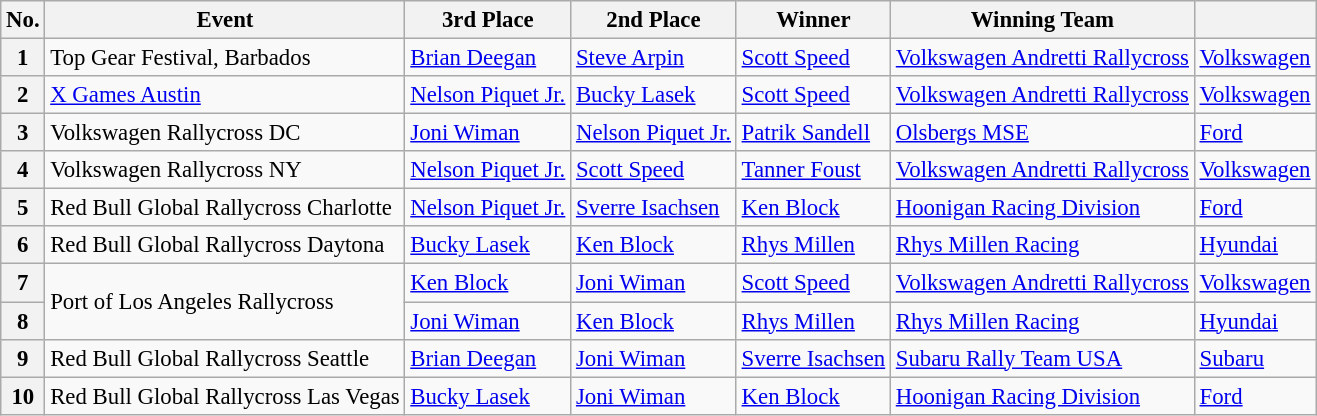<table class="wikitable" style="font-size:95%">
<tr>
<th>No.</th>
<th>Event</th>
<th>3rd Place</th>
<th>2nd Place</th>
<th>Winner</th>
<th>Winning Team</th>
<th></th>
</tr>
<tr>
<th>1</th>
<td> Top Gear Festival, Barbados</td>
<td> <a href='#'>Brian Deegan</a></td>
<td> <a href='#'>Steve Arpin</a></td>
<td> <a href='#'>Scott Speed</a></td>
<td> <a href='#'>Volkswagen Andretti Rallycross</a></td>
<td> <a href='#'>Volkswagen</a></td>
</tr>
<tr>
<th>2</th>
<td> <a href='#'>X Games Austin</a></td>
<td> <a href='#'>Nelson Piquet Jr.</a></td>
<td> <a href='#'>Bucky Lasek</a></td>
<td> <a href='#'>Scott Speed</a></td>
<td> <a href='#'>Volkswagen Andretti Rallycross</a></td>
<td> <a href='#'>Volkswagen</a></td>
</tr>
<tr>
<th>3</th>
<td> Volkswagen Rallycross DC</td>
<td> <a href='#'>Joni Wiman</a></td>
<td> <a href='#'>Nelson Piquet Jr.</a></td>
<td> <a href='#'>Patrik Sandell</a></td>
<td> <a href='#'>Olsbergs MSE</a></td>
<td> <a href='#'>Ford</a></td>
</tr>
<tr>
<th>4</th>
<td> Volkswagen Rallycross NY</td>
<td> <a href='#'>Nelson Piquet Jr.</a></td>
<td> <a href='#'>Scott Speed</a></td>
<td> <a href='#'>Tanner Foust</a></td>
<td> <a href='#'>Volkswagen Andretti Rallycross</a></td>
<td> <a href='#'>Volkswagen</a></td>
</tr>
<tr>
<th>5</th>
<td> Red Bull Global Rallycross Charlotte</td>
<td> <a href='#'>Nelson Piquet Jr.</a></td>
<td> <a href='#'>Sverre Isachsen</a></td>
<td> <a href='#'>Ken Block</a></td>
<td> <a href='#'>Hoonigan Racing Division</a></td>
<td> <a href='#'>Ford</a></td>
</tr>
<tr>
<th>6</th>
<td> Red Bull Global Rallycross Daytona</td>
<td> <a href='#'>Bucky Lasek</a></td>
<td> <a href='#'>Ken Block</a></td>
<td> <a href='#'>Rhys Millen</a></td>
<td> <a href='#'>Rhys Millen Racing</a></td>
<td> <a href='#'>Hyundai</a></td>
</tr>
<tr>
<th>7</th>
<td rowspan=2> Port of Los Angeles Rallycross</td>
<td> <a href='#'>Ken Block</a></td>
<td> <a href='#'>Joni Wiman</a></td>
<td> <a href='#'>Scott Speed</a></td>
<td> <a href='#'>Volkswagen Andretti Rallycross</a></td>
<td> <a href='#'>Volkswagen</a></td>
</tr>
<tr>
<th>8</th>
<td> <a href='#'>Joni Wiman</a></td>
<td> <a href='#'>Ken Block</a></td>
<td> <a href='#'>Rhys Millen</a></td>
<td> <a href='#'>Rhys Millen Racing</a></td>
<td> <a href='#'>Hyundai</a></td>
</tr>
<tr>
<th>9</th>
<td> Red Bull Global Rallycross Seattle</td>
<td> <a href='#'>Brian Deegan</a></td>
<td> <a href='#'>Joni Wiman</a></td>
<td> <a href='#'>Sverre Isachsen</a></td>
<td> <a href='#'>Subaru Rally Team USA</a></td>
<td> <a href='#'>Subaru</a></td>
</tr>
<tr>
<th>10</th>
<td> Red Bull Global Rallycross Las Vegas</td>
<td> <a href='#'>Bucky Lasek</a></td>
<td> <a href='#'>Joni Wiman</a></td>
<td> <a href='#'>Ken Block</a></td>
<td> <a href='#'>Hoonigan Racing Division</a></td>
<td> <a href='#'>Ford</a></td>
</tr>
</table>
